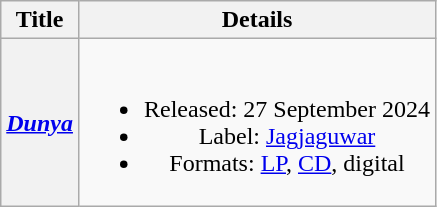<table class="wikitable plainrowheaders" style="text-align:center;">
<tr>
<th scope="col">Title</th>
<th scope="col">Details</th>
</tr>
<tr>
<th scope="row"><em><a href='#'>Dunya</a></em></th>
<td><br><ul><li>Released: 27 September 2024</li><li>Label: <a href='#'>Jagjaguwar</a></li><li>Formats: <a href='#'>LP</a>, <a href='#'>CD</a>, digital</li></ul></td>
</tr>
</table>
